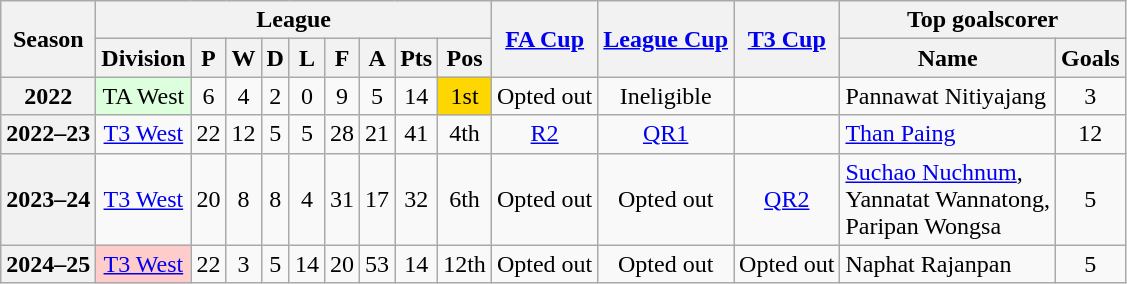<table class="wikitable" style="text-align: center">
<tr>
<th rowspan=2>Season</th>
<th colspan=9>League</th>
<th rowspan=2><a href='#'>FA Cup</a></th>
<th rowspan=2><a href='#'>League Cup</a></th>
<th rowspan=2><a href='#'>T3 Cup</a></th>
<th colspan=2>Top goalscorer</th>
</tr>
<tr>
<th>Division</th>
<th>P</th>
<th>W</th>
<th>D</th>
<th>L</th>
<th>F</th>
<th>A</th>
<th>Pts</th>
<th>Pos</th>
<th>Name</th>
<th>Goals</th>
</tr>
<tr>
<th>2022</th>
<td bgcolor="#DDFFDD">TA West</td>
<td>6</td>
<td>4</td>
<td>2</td>
<td>0</td>
<td>9</td>
<td>5</td>
<td>14</td>
<td bgcolor=gold>1st</td>
<td>Opted out</td>
<td>Ineligible</td>
<td></td>
<td align="left"> Pannawat Nitiyajang</td>
<td>3</td>
</tr>
<tr>
<th>2022–23</th>
<td><a href='#'>T3 West</a></td>
<td>22</td>
<td>12</td>
<td>5</td>
<td>5</td>
<td>28</td>
<td>21</td>
<td>41</td>
<td>4th</td>
<td><a href='#'>R2</a></td>
<td><a href='#'>QR1</a></td>
<td></td>
<td align="left"> <a href='#'>Than Paing</a></td>
<td>12</td>
</tr>
<tr>
<th>2023–24</th>
<td><a href='#'>T3 West</a></td>
<td>20</td>
<td>8</td>
<td>8</td>
<td>4</td>
<td>31</td>
<td>17</td>
<td>32</td>
<td>6th</td>
<td>Opted out</td>
<td>Opted out</td>
<td><a href='#'>QR2</a></td>
<td align="left"> <a href='#'>Suchao Nuchnum</a>,<br> Yannatat Wannatong,<br> Paripan Wongsa</td>
<td>5</td>
</tr>
<tr>
<th>2024–25</th>
<td bgcolor="#FFCCCC"><a href='#'>T3 West</a></td>
<td>22</td>
<td>3</td>
<td>5</td>
<td>14</td>
<td>20</td>
<td>53</td>
<td>14</td>
<td>12th</td>
<td>Opted out</td>
<td>Opted out</td>
<td>Opted out</td>
<td align="left"> Naphat Rajanpan</td>
<td>5</td>
</tr>
</table>
